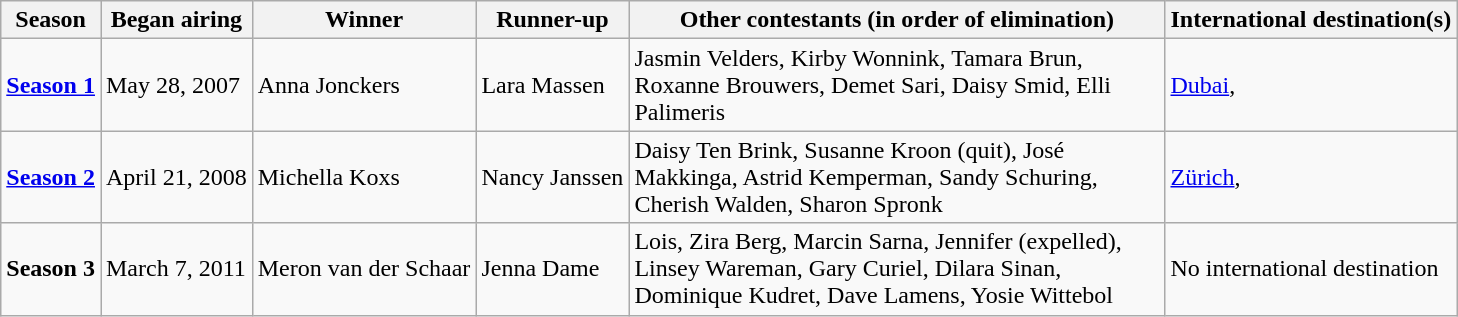<table class="wikitable">
<tr>
<th>Season</th>
<th>Began airing</th>
<th>Winner</th>
<th>Runner-up</th>
<th>Other contestants (in order of elimination)</th>
<th>International destination(s)</th>
</tr>
<tr>
<td><strong><a href='#'>Season 1</a></strong></td>
<td>May 28, 2007</td>
<td>Anna Jonckers</td>
<td>Lara Massen</td>
<td width="350px">Jasmin Velders, Kirby Wonnink, Tamara Brun, Roxanne Brouwers, Demet Sari, Daisy Smid, Elli Palimeris</td>
<td><a href='#'>Dubai</a>,<br> </td>
</tr>
<tr>
<td><strong><a href='#'>Season 2</a></strong></td>
<td>April 21, 2008</td>
<td>Michella Koxs</td>
<td>Nancy Janssen</td>
<td width="350px">Daisy Ten Brink, Susanne Kroon (quit), José Makkinga, Astrid Kemperman, Sandy Schuring, Cherish Walden, Sharon Spronk</td>
<td><a href='#'>Zürich</a>,<br> </td>
</tr>
<tr>
<td><strong>Season 3</strong></td>
<td>March 7, 2011</td>
<td>Meron van der Schaar</td>
<td>Jenna Dame</td>
<td width="350px">Lois, Zira Berg, Marcin Sarna, Jennifer (expelled), Linsey Wareman, Gary Curiel, Dilara Sinan, Dominique Kudret, Dave Lamens, Yosie Wittebol</td>
<td>No international destination</td>
</tr>
</table>
